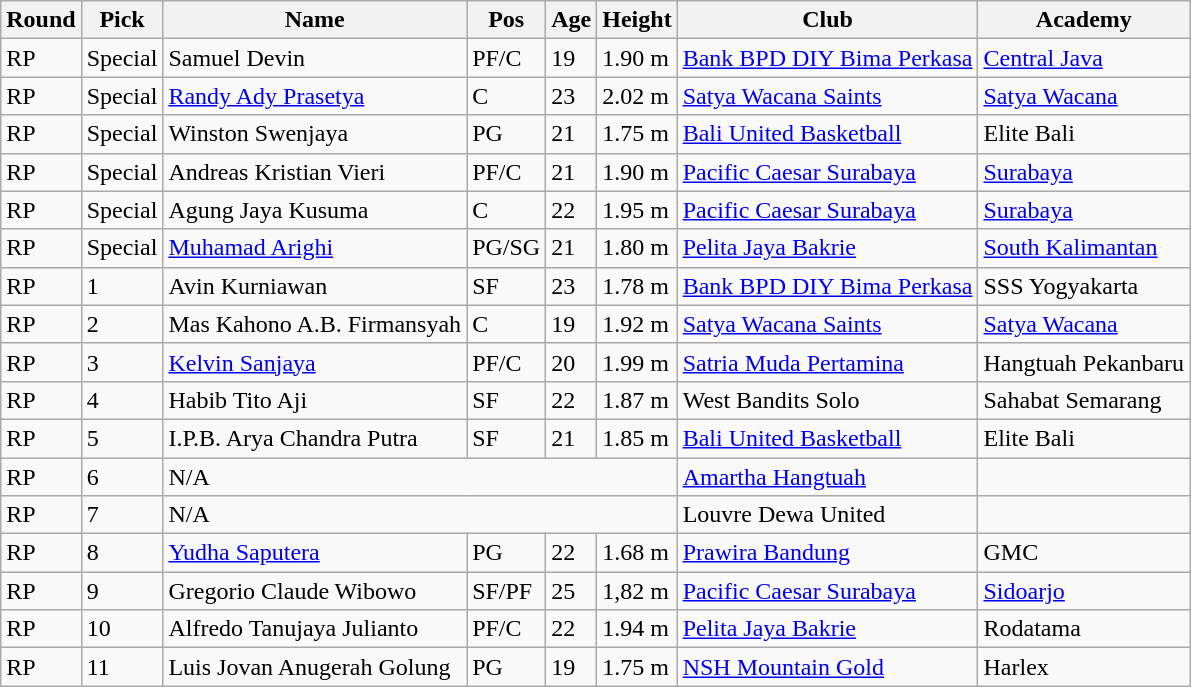<table class="wikitable sortable">
<tr>
<th>Round</th>
<th>Pick</th>
<th>Name</th>
<th>Pos</th>
<th>Age</th>
<th>Height</th>
<th>Club</th>
<th>Academy</th>
</tr>
<tr>
<td>RP</td>
<td>Special</td>
<td>Samuel Devin</td>
<td>PF/C</td>
<td>19</td>
<td>1.90 m</td>
<td><a href='#'>Bank BPD DIY Bima Perkasa</a></td>
<td> <a href='#'>Central Java</a></td>
</tr>
<tr>
<td>RP</td>
<td>Special</td>
<td><a href='#'>Randy Ady Prasetya</a></td>
<td>C</td>
<td>23</td>
<td>2.02 m</td>
<td><a href='#'>Satya Wacana Saints</a></td>
<td> <a href='#'>Satya Wacana</a></td>
</tr>
<tr>
<td>RP</td>
<td>Special</td>
<td>Winston Swenjaya</td>
<td>PG</td>
<td>21</td>
<td>1.75 m</td>
<td><a href='#'>Bali United Basketball</a></td>
<td> Elite Bali</td>
</tr>
<tr>
<td>RP</td>
<td>Special</td>
<td>Andreas Kristian Vieri</td>
<td>PF/C</td>
<td>21</td>
<td>1.90 m</td>
<td><a href='#'>Pacific Caesar Surabaya</a></td>
<td> <a href='#'>Surabaya</a></td>
</tr>
<tr>
<td>RP</td>
<td>Special</td>
<td>Agung Jaya Kusuma</td>
<td>C</td>
<td>22</td>
<td>1.95 m</td>
<td><a href='#'>Pacific Caesar Surabaya</a></td>
<td> <a href='#'>Surabaya</a></td>
</tr>
<tr>
<td>RP</td>
<td>Special</td>
<td><a href='#'>Muhamad Arighi</a></td>
<td>PG/SG</td>
<td>21</td>
<td>1.80 m</td>
<td><a href='#'>Pelita Jaya Bakrie</a></td>
<td> <a href='#'>South Kalimantan</a></td>
</tr>
<tr>
<td>RP</td>
<td>1</td>
<td>Avin Kurniawan</td>
<td>SF</td>
<td>23</td>
<td>1.78 m</td>
<td><a href='#'>Bank BPD DIY Bima Perkasa</a></td>
<td> SSS Yogyakarta</td>
</tr>
<tr>
<td>RP</td>
<td>2</td>
<td>Mas Kahono A.B. Firmansyah</td>
<td>C</td>
<td>19</td>
<td>1.92 m</td>
<td><a href='#'>Satya Wacana Saints</a></td>
<td> <a href='#'>Satya Wacana</a></td>
</tr>
<tr>
<td>RP</td>
<td>3</td>
<td><a href='#'>Kelvin Sanjaya</a></td>
<td>PF/C</td>
<td>20</td>
<td>1.99 m</td>
<td><a href='#'>Satria Muda Pertamina</a></td>
<td> Hangtuah Pekanbaru</td>
</tr>
<tr>
<td>RP</td>
<td>4</td>
<td>Habib Tito Aji</td>
<td>SF</td>
<td>22</td>
<td>1.87 m</td>
<td>West Bandits Solo</td>
<td> Sahabat Semarang</td>
</tr>
<tr>
<td>RP</td>
<td>5</td>
<td>I.P.B. Arya Chandra Putra</td>
<td>SF</td>
<td>21</td>
<td>1.85 m</td>
<td><a href='#'>Bali United Basketball</a></td>
<td> Elite Bali</td>
</tr>
<tr>
<td>RP</td>
<td>6</td>
<td colspan="4">N/A</td>
<td><a href='#'>Amartha Hangtuah</a></td>
<td></td>
</tr>
<tr>
<td>RP</td>
<td>7</td>
<td colspan="4">N/A</td>
<td>Louvre Dewa United</td>
<td></td>
</tr>
<tr>
<td>RP</td>
<td>8</td>
<td><a href='#'>Yudha Saputera</a></td>
<td>PG</td>
<td>22</td>
<td>1.68 m</td>
<td><a href='#'>Prawira Bandung</a></td>
<td> GMC</td>
</tr>
<tr>
<td>RP</td>
<td>9</td>
<td>Gregorio Claude Wibowo</td>
<td>SF/PF</td>
<td>25</td>
<td>1,82 m</td>
<td><a href='#'>Pacific Caesar Surabaya</a></td>
<td> <a href='#'>Sidoarjo</a></td>
</tr>
<tr>
<td>RP</td>
<td>10</td>
<td>Alfredo Tanujaya Julianto</td>
<td>PF/C</td>
<td>22</td>
<td>1.94 m</td>
<td><a href='#'>Pelita Jaya Bakrie</a></td>
<td> Rodatama</td>
</tr>
<tr>
<td>RP</td>
<td>11</td>
<td>Luis Jovan Anugerah Golung</td>
<td>PG</td>
<td>19</td>
<td>1.75 m</td>
<td><a href='#'>NSH Mountain Gold</a></td>
<td> Harlex</td>
</tr>
</table>
